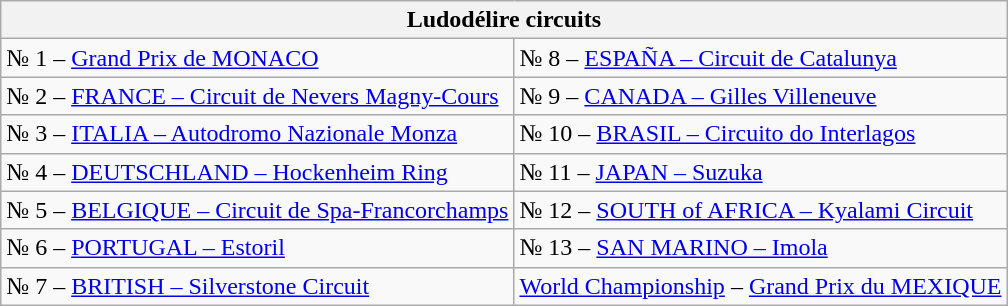<table class="wikitable">
<tr>
<th colspan="2">Ludodélire circuits</th>
</tr>
<tr>
<td>№ 1 – <a href='#'>Grand Prix de MONACO</a></td>
<td>№ 8 – <a href='#'>ESPAÑA – Circuit de Catalunya</a></td>
</tr>
<tr>
<td>№ 2 – <a href='#'>FRANCE – Circuit de Nevers Magny-Cours</a></td>
<td>№ 9 – <a href='#'>CANADA – Gilles Villeneuve</a></td>
</tr>
<tr>
<td>№ 3 – <a href='#'>ITALIA – Autodromo Nazionale Monza</a></td>
<td>№ 10 – <a href='#'>BRASIL – Circuito do Interlagos</a></td>
</tr>
<tr>
<td>№ 4 – <a href='#'>DEUTSCHLAND – Hockenheim Ring</a></td>
<td>№ 11 – <a href='#'>JAPAN – Suzuka</a></td>
</tr>
<tr>
<td>№ 5 – <a href='#'>BELGIQUE – Circuit de Spa-Francorchamps</a></td>
<td>№ 12 – <a href='#'>SOUTH of AFRICA – Kyalami Circuit</a></td>
</tr>
<tr>
<td>№ 6 – <a href='#'>PORTUGAL – Estoril</a></td>
<td>№ 13 – <a href='#'>SAN MARINO – Imola</a></td>
</tr>
<tr>
<td>№ 7 – <a href='#'>BRITISH – Silverstone Circuit</a></td>
<td><a href='#'>World Championship</a> – <a href='#'>Grand Prix du MEXIQUE</a></td>
</tr>
</table>
